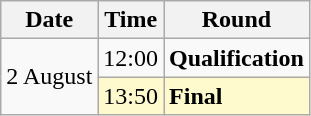<table class="wikitable">
<tr>
<th>Date</th>
<th>Time</th>
<th>Round</th>
</tr>
<tr>
<td rowspan=2>2 August</td>
<td>12:00</td>
<td><strong>Qualification</strong></td>
</tr>
<tr style=background:lemonchiffon>
<td>13:50</td>
<td><strong>Final</strong></td>
</tr>
</table>
